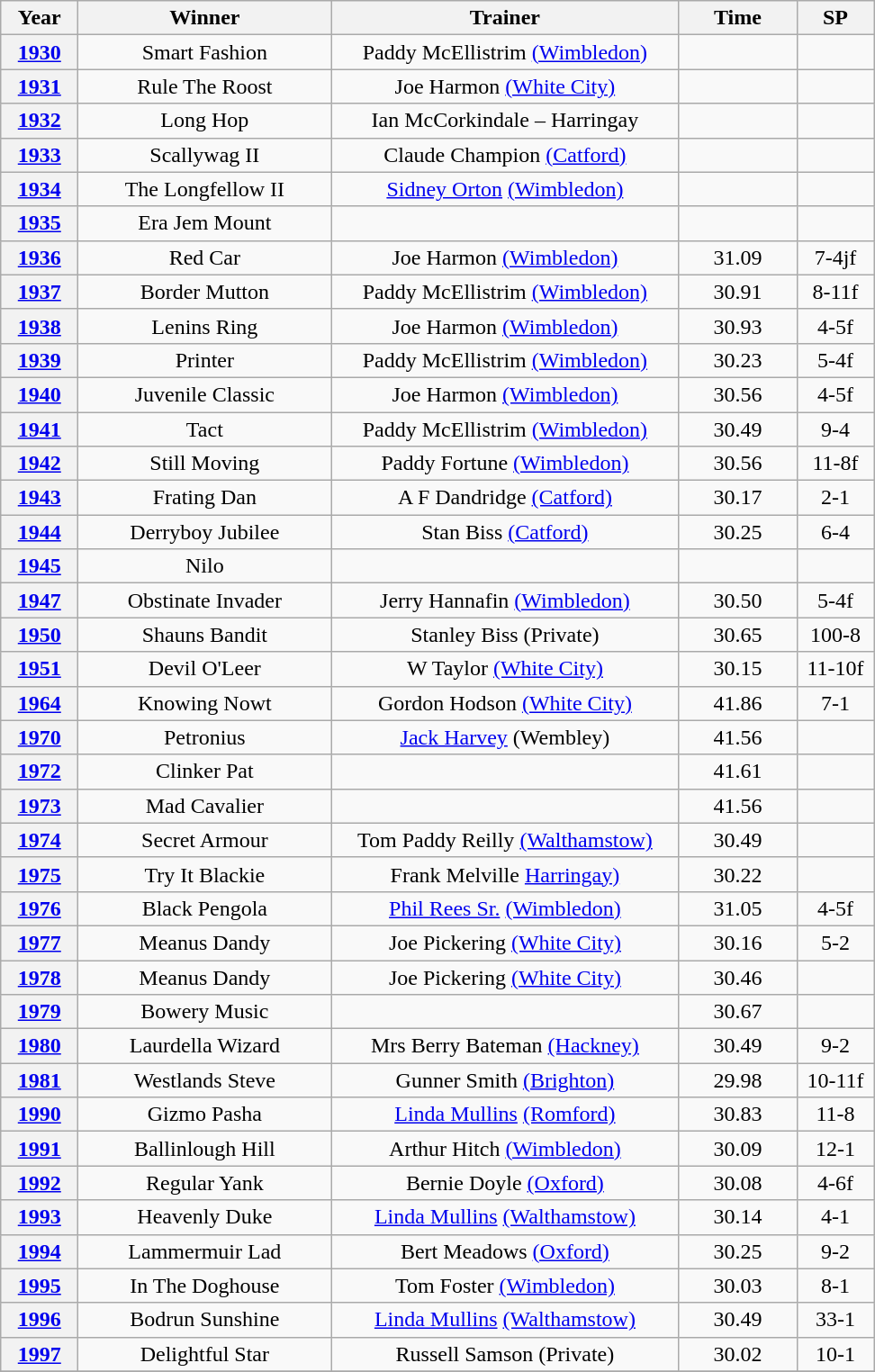<table class="wikitable" style="text-align:center">
<tr>
<th width=50>Year</th>
<th width=180>Winner</th>
<th width=250>Trainer</th>
<th width=80>Time</th>
<th width=50>SP</th>
</tr>
<tr>
<th><a href='#'>1930</a></th>
<td>Smart Fashion</td>
<td>Paddy McEllistrim <a href='#'>(Wimbledon)</a></td>
<td></td>
<td></td>
</tr>
<tr>
<th><a href='#'>1931</a></th>
<td>Rule The Roost</td>
<td>Joe Harmon <a href='#'>(White City)</a></td>
<td></td>
<td></td>
</tr>
<tr>
<th><a href='#'>1932</a></th>
<td>Long Hop</td>
<td>Ian McCorkindale – Harringay</td>
<td></td>
<td></td>
</tr>
<tr>
<th><a href='#'>1933</a></th>
<td>Scallywag II</td>
<td>Claude Champion <a href='#'>(Catford)</a></td>
<td></td>
<td></td>
</tr>
<tr>
<th><a href='#'>1934</a></th>
<td>The Longfellow II</td>
<td><a href='#'>Sidney Orton</a> <a href='#'>(Wimbledon)</a></td>
<td></td>
<td></td>
</tr>
<tr>
<th><a href='#'>1935</a></th>
<td>Era Jem	Mount</td>
<td></td>
<td></td>
<td></td>
</tr>
<tr>
<th><a href='#'>1936</a></th>
<td>Red Car</td>
<td>Joe Harmon <a href='#'>(Wimbledon)</a></td>
<td>31.09</td>
<td>7-4jf</td>
</tr>
<tr>
<th><a href='#'>1937</a></th>
<td>Border Mutton</td>
<td>Paddy McEllistrim <a href='#'>(Wimbledon)</a></td>
<td>30.91</td>
<td>8-11f</td>
</tr>
<tr>
<th><a href='#'>1938</a></th>
<td>Lenins Ring</td>
<td>Joe Harmon <a href='#'>(Wimbledon)</a></td>
<td>30.93</td>
<td>4-5f</td>
</tr>
<tr>
<th><a href='#'>1939</a></th>
<td>Printer</td>
<td>Paddy McEllistrim <a href='#'>(Wimbledon)</a></td>
<td>30.23</td>
<td>5-4f</td>
</tr>
<tr>
<th><a href='#'>1940</a></th>
<td>Juvenile Classic</td>
<td>Joe Harmon <a href='#'>(Wimbledon)</a></td>
<td>30.56</td>
<td>4-5f</td>
</tr>
<tr>
<th><a href='#'>1941</a></th>
<td>Tact</td>
<td>Paddy McEllistrim <a href='#'>(Wimbledon)</a></td>
<td>30.49</td>
<td>9-4</td>
</tr>
<tr>
<th><a href='#'>1942</a></th>
<td>Still Moving</td>
<td>Paddy Fortune <a href='#'>(Wimbledon)</a></td>
<td>30.56</td>
<td>11-8f</td>
</tr>
<tr>
<th><a href='#'>1943</a></th>
<td>Frating Dan</td>
<td>A F Dandridge <a href='#'>(Catford)</a></td>
<td>30.17</td>
<td>2-1</td>
</tr>
<tr>
<th><a href='#'>1944</a></th>
<td>Derryboy Jubilee</td>
<td>Stan Biss <a href='#'>(Catford)</a></td>
<td>30.25</td>
<td>6-4</td>
</tr>
<tr>
<th><a href='#'>1945</a></th>
<td>Nilo</td>
<td></td>
<td></td>
<td></td>
</tr>
<tr>
<th><a href='#'>1947</a></th>
<td>Obstinate Invader</td>
<td>Jerry Hannafin <a href='#'>(Wimbledon)</a></td>
<td>30.50</td>
<td>5-4f</td>
</tr>
<tr>
<th><a href='#'>1950</a></th>
<td>Shauns Bandit</td>
<td>Stanley Biss (Private)</td>
<td>30.65</td>
<td>100-8</td>
</tr>
<tr>
<th><a href='#'>1951</a></th>
<td>Devil O'Leer</td>
<td>W Taylor <a href='#'>(White City)</a></td>
<td>30.15</td>
<td>11-10f</td>
</tr>
<tr>
<th><a href='#'>1964</a></th>
<td>Knowing Nowt</td>
<td>Gordon Hodson <a href='#'>(White City)</a></td>
<td>41.86</td>
<td>7-1</td>
</tr>
<tr>
<th><a href='#'>1970</a></th>
<td>Petronius</td>
<td><a href='#'>Jack Harvey</a> (Wembley)</td>
<td>41.56</td>
<td></td>
</tr>
<tr>
<th><a href='#'>1972</a></th>
<td>Clinker Pat</td>
<td></td>
<td>41.61</td>
<td></td>
</tr>
<tr>
<th><a href='#'>1973</a></th>
<td>Mad Cavalier</td>
<td></td>
<td>41.56</td>
<td></td>
</tr>
<tr>
<th><a href='#'>1974</a></th>
<td>Secret Armour</td>
<td>Tom Paddy Reilly <a href='#'>(Walthamstow)</a></td>
<td>30.49</td>
<td></td>
</tr>
<tr>
<th><a href='#'>1975</a></th>
<td>Try It Blackie</td>
<td>Frank Melville <a href='#'>Harringay)</a></td>
<td>30.22</td>
<td></td>
</tr>
<tr>
<th><a href='#'>1976</a></th>
<td>Black Pengola</td>
<td><a href='#'>Phil Rees Sr.</a> <a href='#'>(Wimbledon)</a></td>
<td>31.05</td>
<td>4-5f</td>
</tr>
<tr>
<th><a href='#'>1977</a></th>
<td>Meanus Dandy</td>
<td>Joe Pickering <a href='#'>(White City)</a></td>
<td>30.16</td>
<td>5-2</td>
</tr>
<tr>
<th><a href='#'>1978</a></th>
<td>Meanus Dandy</td>
<td>Joe Pickering <a href='#'>(White City)</a></td>
<td>30.46</td>
<td></td>
</tr>
<tr>
<th><a href='#'>1979</a></th>
<td>Bowery Music</td>
<td></td>
<td>30.67</td>
<td></td>
</tr>
<tr>
<th><a href='#'>1980</a></th>
<td>Laurdella Wizard</td>
<td>Mrs Berry Bateman <a href='#'>(Hackney)</a></td>
<td>30.49</td>
<td>9-2</td>
</tr>
<tr>
<th><a href='#'>1981</a></th>
<td>Westlands Steve</td>
<td>Gunner Smith <a href='#'>(Brighton)</a></td>
<td>29.98</td>
<td>10-11f</td>
</tr>
<tr>
<th><a href='#'>1990</a></th>
<td>Gizmo Pasha</td>
<td><a href='#'>Linda Mullins</a> <a href='#'>(Romford)</a></td>
<td>30.83</td>
<td>11-8</td>
</tr>
<tr>
<th><a href='#'>1991</a></th>
<td>Ballinlough Hill</td>
<td>Arthur Hitch <a href='#'>(Wimbledon)</a></td>
<td>30.09</td>
<td>12-1</td>
</tr>
<tr>
<th><a href='#'>1992</a></th>
<td>Regular Yank</td>
<td>Bernie Doyle <a href='#'>(Oxford)</a></td>
<td>30.08</td>
<td>4-6f</td>
</tr>
<tr>
<th><a href='#'>1993</a></th>
<td>Heavenly Duke</td>
<td><a href='#'>Linda Mullins</a> <a href='#'>(Walthamstow)</a></td>
<td>30.14</td>
<td>4-1</td>
</tr>
<tr>
<th><a href='#'>1994</a></th>
<td>Lammermuir Lad</td>
<td>Bert Meadows <a href='#'>(Oxford)</a></td>
<td>30.25</td>
<td>9-2</td>
</tr>
<tr>
<th><a href='#'>1995</a></th>
<td>In The Doghouse</td>
<td>Tom Foster <a href='#'>(Wimbledon)</a></td>
<td>30.03</td>
<td>8-1</td>
</tr>
<tr>
<th><a href='#'>1996</a></th>
<td>Bodrun Sunshine</td>
<td><a href='#'>Linda Mullins</a> <a href='#'>(Walthamstow)</a></td>
<td>30.49</td>
<td>33-1</td>
</tr>
<tr>
<th><a href='#'>1997</a></th>
<td>Delightful Star</td>
<td>Russell Samson (Private)</td>
<td>30.02</td>
<td>10-1</td>
</tr>
<tr>
</tr>
</table>
